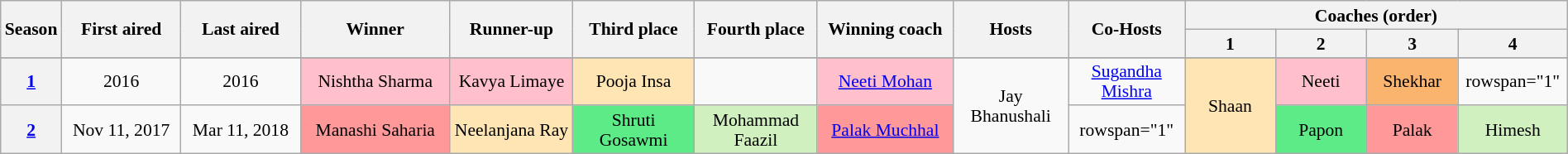<table class="wikitable" style="text-align:center; font-size:90%; line-height:16px; width:100%;">
<tr>
<th scope="col" rowspan="2" width="01%">Season</th>
<th scope="col" rowspan="2" width="08%">First aired</th>
<th scope="col" rowspan="2" width="08%">Last aired</th>
<th scope="col" rowspan="2" width="10%">Winner</th>
<th scope="col" colspan=1 rowspan="2" width="8%">Runner-up</th>
<th rowspan="2" scope="col" colspan="1" width="8%">Third place</th>
<th rowspan="2" scope="col" colspan="1" width="8%">Fourth place</th>
<th scope="col" rowspan="2" width="9%">Winning coach</th>
<th scope="col" rowspan="2" width="7.5%">Hosts</th>
<th scope="col" rowspan="2" width="7.5%">Co-Hosts</th>
<th scope="col" colspan="4" width="20%">Coaches (order)</th>
</tr>
<tr>
<th width="6%">1</th>
<th width="6%">2</th>
<th width="6%">3</th>
<th width="13%">4</th>
</tr>
<tr>
</tr>
<tr>
<th><a href='#'>1</a></th>
<td rowspan="1"> 2016</td>
<td rowspan="1"> 2016</td>
<td rowspan="1" bgcolor="#FFC0CB">Nishtha Sharma</td>
<td bgcolor="#FFC0CB">Kavya Limaye</td>
<td bgcolor="#FFE5B4">Pooja Insa</td>
<td></td>
<td rowspan="1" bgcolor="#FFC0CB"><a href='#'>Neeti Mohan</a></td>
<td rowspan="2">Jay Bhanushali</td>
<td rowspan="1"><a href='#'>Sugandha Mishra</a></td>
<td rowspan="2" style="background:#FFE5B4;">Shaan</td>
<td rowspan="1" style="background:#FFC0CB;">Neeti</td>
<td rowspan="1" style="background:#fbb46e;">Shekhar</td>
<td>rowspan="1" </td>
</tr>
<tr>
<th><a href='#'>2</a></th>
<td rowspan="1">Nov 11, 2017</td>
<td rowspan="1">Mar 11, 2018</td>
<td rowspan="1" bgcolor="#ff9999">Manashi Saharia</td>
<td bgcolor="#FFE5B4">Neelanjana Ray</td>
<td bgcolor="#5deb87">Shruti Gosawmi</td>
<td bgcolor="#d0f0c0">Mohammad Faazil</td>
<td rowspan="1" style="background:#ff9999;"><a href='#'>Palak Muchhal</a></td>
<td>rowspan="1" </td>
<td rowspan="1" style="background:#5deb87;">Papon</td>
<td rowspan="1" style="background:#ff9999;">Palak</td>
<td rowspan="1" style="background:#d0f0c0;">Himesh</td>
</tr>
</table>
